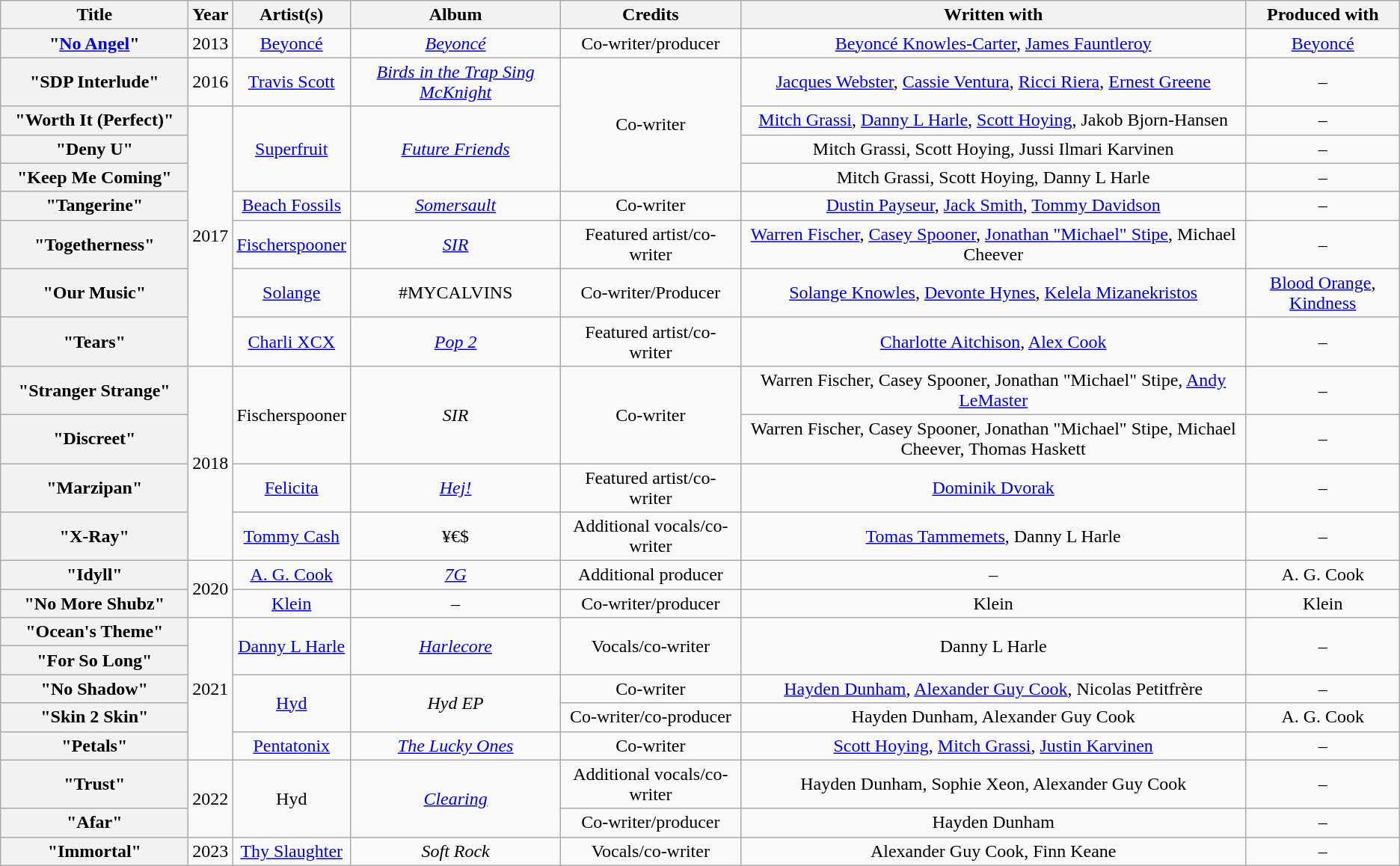<table class="wikitable plainrowheaders" style="text-align:center;">
<tr>
<th scope="col" style="width:160px;">Title</th>
<th scope="col">Year</th>
<th scope="col">Artist(s)</th>
<th scope="col" style="width:180px;">Album</th>
<th scope="col">Credits</th>
<th scope="col">Written with</th>
<th scope="col">Produced with</th>
</tr>
<tr>
<th scope="row">"<a href='#'>No Angel</a>"</th>
<td>2013</td>
<td><a href='#'>Beyoncé</a></td>
<td><em><a href='#'>Beyoncé</a></em></td>
<td>Co-writer/producer</td>
<td><a href='#'>Beyoncé Knowles-Carter</a>, <a href='#'>James Fauntleroy</a></td>
<td><a href='#'>Beyoncé</a></td>
</tr>
<tr>
<th scope="row">"SDP Interlude"</th>
<td>2016</td>
<td><a href='#'>Travis Scott</a></td>
<td><em><a href='#'>Birds in the Trap Sing McKnight</a></em></td>
<td rowspan="4">Co-writer</td>
<td><a href='#'>Jacques Webster</a>, <a href='#'>Cassie Ventura</a>, <a href='#'>Ricci Riera</a>, <a href='#'>Ernest Greene</a></td>
<td>–</td>
</tr>
<tr>
<th scope="row">"Worth It (Perfect)"</th>
<td rowspan="7">2017</td>
<td rowspan="3"><a href='#'>Superfruit</a></td>
<td rowspan="3"><em><a href='#'>Future Friends</a></em></td>
<td><a href='#'>Mitch Grassi</a>, <a href='#'>Danny L Harle</a>, <a href='#'>Scott Hoying</a>, Jakob Bjorn-Hansen</td>
<td>–</td>
</tr>
<tr>
<th scope="row">"Deny U"</th>
<td>Mitch Grassi, Scott Hoying, Jussi Ilmari Karvinen</td>
<td>–</td>
</tr>
<tr>
<th scope="row">"Keep Me Coming"</th>
<td>Mitch Grassi, Scott Hoying, Danny L Harle</td>
<td>–</td>
</tr>
<tr>
<th scope="row">"Tangerine"<br></th>
<td><a href='#'>Beach Fossils</a></td>
<td><em><a href='#'>Somersault</a></em></td>
<td>Co-writer</td>
<td><a href='#'>Dustin Payseur</a>, <a href='#'>Jack Smith</a>, <a href='#'>Tommy Davidson</a></td>
<td>–</td>
</tr>
<tr>
<th scope="row">"Togetherness"<br></th>
<td><a href='#'>Fischerspooner</a></td>
<td><em><a href='#'>SIR</a></em></td>
<td>Featured artist/co-writer</td>
<td><a href='#'>Warren Fischer</a>, <a href='#'>Casey Spooner</a>, <a href='#'>Jonathan "Michael" Stipe</a>, Michael Cheever</td>
<td>–</td>
</tr>
<tr>
<th scope="row">"Our Music"<br></th>
<td><a href='#'>Solange</a></td>
<td>#MYCALVINS</td>
<td>Co-writer/Producer</td>
<td><a href='#'>Solange Knowles</a>, <a href='#'>Devonte Hynes</a>, <a href='#'>Kelela Mizanekristos</a></td>
<td><a href='#'>Blood Orange</a>, <a href='#'>Kindness</a></td>
</tr>
<tr>
<th scope="row">"Tears"<br></th>
<td><a href='#'>Charli XCX</a></td>
<td><em><a href='#'>Pop 2</a></em></td>
<td>Featured artist/co-writer</td>
<td><a href='#'>Charlotte Aitchison</a>, <a href='#'>Alex Cook</a></td>
<td>–</td>
</tr>
<tr>
<th scope="row">"Stranger Strange"</th>
<td rowspan="4">2018</td>
<td rowspan="2">Fischerspooner</td>
<td rowspan="2"><em>SIR</em></td>
<td rowspan="2">Co-writer</td>
<td>Warren Fischer, Casey Spooner, Jonathan "Michael" Stipe, <a href='#'>Andy LeMaster</a></td>
<td>–</td>
</tr>
<tr>
<th scope="row">"Discreet"</th>
<td>Warren Fischer, Casey Spooner, Jonathan "Michael" Stipe, Michael Cheever, Thomas Haskett</td>
<td>–</td>
</tr>
<tr>
<th scope="row">"Marzipan"<br></th>
<td><a href='#'>Felicita</a></td>
<td><em><a href='#'>Hej!</a></em></td>
<td>Featured artist/co-writer</td>
<td><a href='#'>Dominik Dvorak</a></td>
<td>–</td>
</tr>
<tr>
<th scope="row">"X-Ray"</th>
<td><a href='#'>Tommy Cash</a></td>
<td>¥€$</td>
<td>Additional vocals/co-writer</td>
<td><a href='#'>Tomas Tammemets</a>, Danny L Harle</td>
<td>–</td>
</tr>
<tr>
<th scope="row">"Idyll"</th>
<td rowspan="2">2020</td>
<td><a href='#'>A. G. Cook</a></td>
<td><em><a href='#'>7G</a></em></td>
<td>Additional producer</td>
<td>–</td>
<td>A. G. Cook</td>
</tr>
<tr>
<th scope="row">"No More Shubz"</th>
<td><a href='#'>Klein</a></td>
<td>–</td>
<td>Co-writer/producer</td>
<td>Klein</td>
<td>Klein</td>
</tr>
<tr>
<th scope="row">"Ocean's Theme"</th>
<td rowspan="5">2021</td>
<td rowspan="2"><a href='#'>Danny L Harle</a></td>
<td rowspan="2"><em><a href='#'>Harlecore</a></em></td>
<td rowspan="2">Vocals/co-writer</td>
<td rowspan="2">Danny L Harle</td>
<td rowspan="2">–</td>
</tr>
<tr>
<th scope="row">"For So Long"</th>
</tr>
<tr>
<th scope="row">"No Shadow"</th>
<td rowspan="2"><a href='#'>Hyd</a></td>
<td rowspan="2"><em>Hyd EP</em></td>
<td>Co-writer</td>
<td><a href='#'>Hayden Dunham</a>, <a href='#'>Alexander Guy Cook</a>, Nicolas Petitfrère</td>
<td>–</td>
</tr>
<tr>
<th scope="row">"Skin 2 Skin"</th>
<td>Co-writer/co-producer</td>
<td>Hayden Dunham, Alexander Guy Cook</td>
<td>A. G. Cook</td>
</tr>
<tr>
<th scope="row">"Petals"</th>
<td><a href='#'>Pentatonix</a></td>
<td><em><a href='#'>The Lucky Ones</a></em></td>
<td>Co-writer</td>
<td><a href='#'>Scott Hoying</a>, <a href='#'>Mitch Grassi</a>, <a href='#'>Justin Karvinen</a></td>
<td>–</td>
</tr>
<tr>
<th scope="row">"Trust"</th>
<td rowspan="2">2022</td>
<td rowspan="2">Hyd</td>
<td rowspan="2"><em><a href='#'>Clearing</a></em></td>
<td>Additional vocals/co-writer</td>
<td>Hayden Dunham, Sophie Xeon, Alexander Guy Cook</td>
<td>–</td>
</tr>
<tr>
<th scope="row">"Afar"</th>
<td>Co-writer/producer</td>
<td>Hayden Dunham</td>
<td>–</td>
</tr>
<tr>
<th scope="row">"Immortal"</th>
<td>2023</td>
<td><a href='#'>Thy Slaughter</a></td>
<td><em>Soft Rock</em></td>
<td>Vocals/co-writer</td>
<td>Alexander Guy Cook, Finn Keane</td>
<td>–</td>
</tr>
</table>
